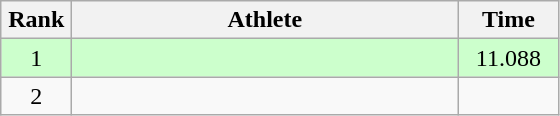<table class=wikitable style="text-align:center">
<tr>
<th width=40>Rank</th>
<th width=250>Athlete</th>
<th width=60>Time</th>
</tr>
<tr bgcolor="ccffcc">
<td>1</td>
<td align=left></td>
<td>11.088</td>
</tr>
<tr>
<td>2</td>
<td align=left></td>
<td></td>
</tr>
</table>
